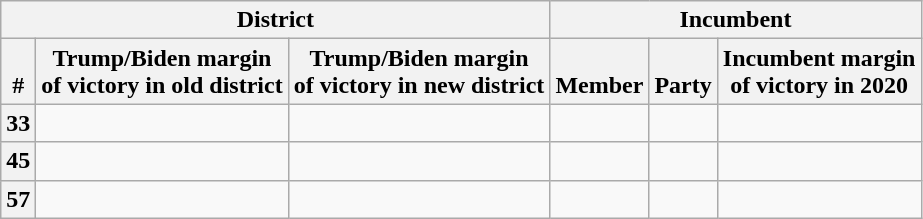<table class="wikitable sortable">
<tr>
<th colspan=3>District</th>
<th colspan=3>Incumbent</th>
</tr>
<tr valign=bottom>
<th>#</th>
<th>Trump/Biden margin<br>of victory in old district</th>
<th>Trump/Biden margin<br>of victory in new district</th>
<th>Member</th>
<th>Party</th>
<th>Incumbent margin<br>of victory in 2020</th>
</tr>
<tr>
<th>33</th>
<td></td>
<td></td>
<td></td>
<td></td>
<td></td>
</tr>
<tr>
<th>45</th>
<td></td>
<td></td>
<td></td>
<td></td>
<td></td>
</tr>
<tr>
<th>57</th>
<td></td>
<td></td>
<td></td>
<td></td>
<td></td>
</tr>
</table>
